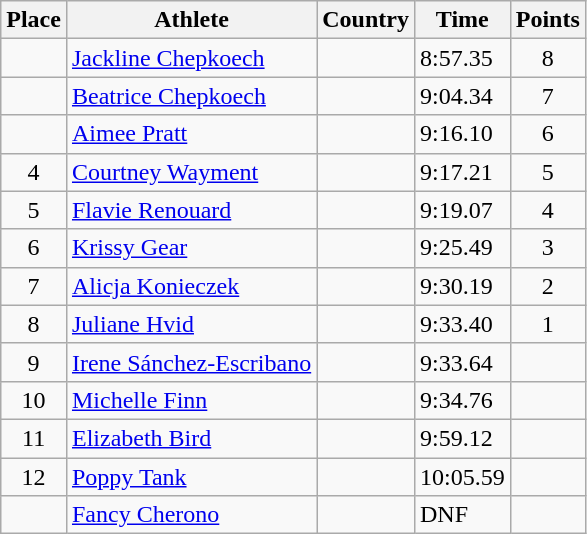<table class="wikitable">
<tr>
<th>Place</th>
<th>Athlete</th>
<th>Country</th>
<th>Time</th>
<th>Points</th>
</tr>
<tr>
<td align=center></td>
<td><a href='#'>Jackline Chepkoech</a></td>
<td></td>
<td>8:57.35</td>
<td align=center>8</td>
</tr>
<tr>
<td align=center></td>
<td><a href='#'>Beatrice Chepkoech</a></td>
<td></td>
<td>9:04.34</td>
<td align=center>7</td>
</tr>
<tr>
<td align=center></td>
<td><a href='#'>Aimee Pratt</a></td>
<td></td>
<td>9:16.10</td>
<td align=center>6</td>
</tr>
<tr>
<td align=center>4</td>
<td><a href='#'>Courtney Wayment</a></td>
<td></td>
<td>9:17.21</td>
<td align=center>5</td>
</tr>
<tr>
<td align=center>5</td>
<td><a href='#'>Flavie Renouard</a></td>
<td></td>
<td>9:19.07</td>
<td align=center>4</td>
</tr>
<tr>
<td align=center>6</td>
<td><a href='#'>Krissy Gear</a></td>
<td></td>
<td>9:25.49</td>
<td align=center>3</td>
</tr>
<tr>
<td align=center>7</td>
<td><a href='#'>Alicja Konieczek</a></td>
<td></td>
<td>9:30.19</td>
<td align=center>2</td>
</tr>
<tr>
<td align=center>8</td>
<td><a href='#'>Juliane Hvid</a></td>
<td></td>
<td>9:33.40</td>
<td align=center>1</td>
</tr>
<tr>
<td align=center>9</td>
<td><a href='#'>Irene Sánchez-Escribano</a></td>
<td></td>
<td>9:33.64</td>
<td align=center></td>
</tr>
<tr>
<td align=center>10</td>
<td><a href='#'>Michelle Finn</a></td>
<td></td>
<td>9:34.76</td>
<td align=center></td>
</tr>
<tr>
<td align=center>11</td>
<td><a href='#'>Elizabeth Bird</a></td>
<td></td>
<td>9:59.12</td>
<td align=center></td>
</tr>
<tr>
<td align=center>12</td>
<td><a href='#'>Poppy Tank</a></td>
<td></td>
<td>10:05.59</td>
<td align=center></td>
</tr>
<tr>
<td align=center></td>
<td><a href='#'>Fancy Cherono</a></td>
<td></td>
<td>DNF</td>
<td align=center></td>
</tr>
</table>
